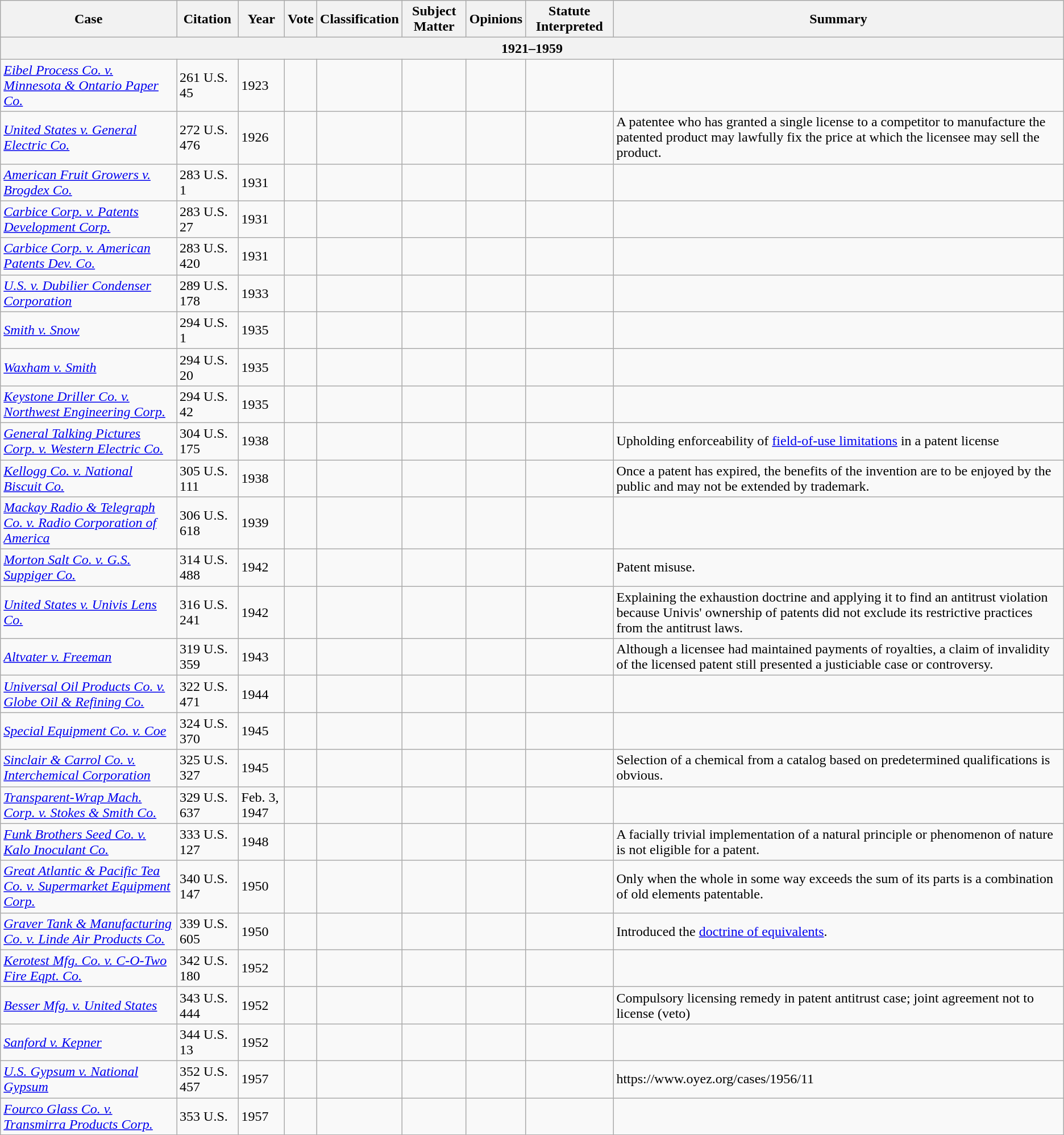<table class="wikitable sortable">
<tr>
<th>Case</th>
<th>Citation</th>
<th>Year</th>
<th>Vote</th>
<th>Classification</th>
<th>Subject Matter</th>
<th>Opinions</th>
<th>Statute Interpreted</th>
<th>Summary</th>
</tr>
<tr>
<th colspan="9"><strong>1921–1959</strong></th>
</tr>
<tr>
<td><em><a href='#'>Eibel Process Co. v. Minnesota & Ontario Paper Co.</a></em></td>
<td>261 U.S. 45</td>
<td>1923</td>
<td></td>
<td></td>
<td></td>
<td></td>
<td></td>
<td></td>
</tr>
<tr>
<td><em><a href='#'>United States v. General Electric Co.</a></em></td>
<td>272 U.S. 476</td>
<td>1926</td>
<td></td>
<td></td>
<td></td>
<td></td>
<td></td>
<td>A patentee who has granted a single license to a competitor to manufacture the patented product may lawfully fix the price at which the licensee may sell the product.</td>
</tr>
<tr>
<td><em><a href='#'>American Fruit Growers v. Brogdex Co.</a></em></td>
<td>283 U.S. 1</td>
<td>1931</td>
<td></td>
<td></td>
<td></td>
<td></td>
<td></td>
<td></td>
</tr>
<tr>
<td><em><a href='#'>Carbice Corp. v. Patents Development Corp.</a></em></td>
<td>283 U.S. 27</td>
<td>1931</td>
<td></td>
<td></td>
<td></td>
<td></td>
<td></td>
<td></td>
</tr>
<tr>
<td><em><a href='#'>Carbice Corp. v. American Patents Dev. Co.</a></em></td>
<td>283 U.S. 420</td>
<td>1931</td>
<td></td>
<td></td>
<td></td>
<td></td>
<td></td>
<td></td>
</tr>
<tr>
<td><em><a href='#'>U.S. v. Dubilier Condenser Corporation</a></em></td>
<td>289 U.S. 178</td>
<td>1933</td>
<td></td>
<td></td>
<td></td>
<td></td>
<td></td>
<td></td>
</tr>
<tr>
<td><em><a href='#'>Smith v. Snow</a></em></td>
<td>294 U.S. 1</td>
<td>1935</td>
<td></td>
<td></td>
<td></td>
<td></td>
<td></td>
<td></td>
</tr>
<tr>
<td><em><a href='#'>Waxham v. Smith</a></em></td>
<td>294 U.S. 20</td>
<td>1935</td>
<td></td>
<td></td>
<td></td>
<td></td>
<td></td>
<td></td>
</tr>
<tr>
<td><em><a href='#'>Keystone Driller Co. v. Northwest Engineering Corp.</a></em></td>
<td>294 U.S. 42</td>
<td>1935</td>
<td></td>
<td></td>
<td></td>
<td></td>
<td></td>
<td></td>
</tr>
<tr>
<td><em><a href='#'>General Talking Pictures Corp. v. Western Electric Co.</a></em></td>
<td>304 U.S. 175</td>
<td>1938</td>
<td></td>
<td></td>
<td></td>
<td></td>
<td></td>
<td>Upholding enforceability of <a href='#'>field-of-use limitations</a> in a patent license</td>
</tr>
<tr>
<td><em><a href='#'>Kellogg Co. v. National Biscuit Co.</a></em></td>
<td>305 U.S. 111</td>
<td>1938</td>
<td></td>
<td></td>
<td></td>
<td></td>
<td></td>
<td>Once a patent has expired, the benefits of the invention are to be enjoyed by the public and may not be extended by trademark.</td>
</tr>
<tr>
<td><em><a href='#'>Mackay Radio & Telegraph Co. v. Radio Corporation of America</a></em></td>
<td>306 U.S. 618</td>
<td>1939</td>
<td></td>
<td></td>
<td></td>
<td></td>
<td></td>
<td></td>
</tr>
<tr>
<td><em><a href='#'>Morton Salt Co. v. G.S. Suppiger Co.</a></em></td>
<td>314 U.S. 488</td>
<td>1942</td>
<td></td>
<td></td>
<td></td>
<td></td>
<td></td>
<td>Patent misuse.</td>
</tr>
<tr>
<td><em><a href='#'>United States v. Univis Lens Co.</a></em></td>
<td>316 U.S. 241</td>
<td>1942</td>
<td></td>
<td></td>
<td></td>
<td></td>
<td></td>
<td>Explaining the exhaustion doctrine and applying it to find an antitrust violation because Univis' ownership of patents did not exclude its restrictive practices from the antitrust laws.</td>
</tr>
<tr>
<td><em><a href='#'>Altvater v. Freeman</a></em></td>
<td>319 U.S. 359</td>
<td>1943</td>
<td></td>
<td></td>
<td></td>
<td></td>
<td></td>
<td>Although a licensee had maintained payments of royalties, a claim of invalidity of the licensed patent still presented a justiciable case or controversy.</td>
</tr>
<tr>
<td><em><a href='#'>Universal Oil Products Co. v. Globe Oil & Refining Co.</a></em></td>
<td>322 U.S. 471</td>
<td>1944</td>
<td></td>
<td></td>
<td></td>
<td></td>
<td></td>
<td></td>
</tr>
<tr>
<td><em><a href='#'>Special Equipment Co. v. Coe</a></em></td>
<td>324 U.S. 370</td>
<td>1945</td>
<td></td>
<td></td>
<td></td>
<td></td>
<td></td>
<td></td>
</tr>
<tr>
<td><em><a href='#'>Sinclair & Carrol Co. v. Interchemical Corporation</a></em></td>
<td>325 U.S. 327</td>
<td>1945</td>
<td></td>
<td></td>
<td></td>
<td></td>
<td></td>
<td>Selection of a chemical from a catalog based on predetermined qualifications is obvious.</td>
</tr>
<tr>
<td><em><a href='#'>Transparent-Wrap Mach. Corp. v. Stokes & Smith Co.</a></em></td>
<td>329 U.S. 637</td>
<td>Feb. 3, 1947</td>
<td></td>
<td></td>
<td></td>
<td></td>
<td></td>
<td></td>
</tr>
<tr>
<td><em><a href='#'>Funk Brothers Seed Co. v. Kalo Inoculant Co.</a></em></td>
<td>333 U.S. 127</td>
<td>1948</td>
<td></td>
<td></td>
<td></td>
<td></td>
<td></td>
<td>A facially trivial implementation of a natural principle or phenomenon of nature is not eligible for a patent.</td>
</tr>
<tr>
<td><em><a href='#'>Great Atlantic & Pacific Tea Co. v. Supermarket Equipment Corp.</a></em></td>
<td>340 U.S. 147</td>
<td>1950</td>
<td></td>
<td></td>
<td></td>
<td></td>
<td></td>
<td>Only when the whole in some way exceeds the sum of its parts is a combination of old elements patentable.</td>
</tr>
<tr>
<td><em><a href='#'>Graver Tank & Manufacturing Co. v. Linde Air Products Co.</a></em></td>
<td>339 U.S. 605</td>
<td>1950</td>
<td></td>
<td></td>
<td></td>
<td></td>
<td></td>
<td>Introduced the <a href='#'>doctrine of equivalents</a>.</td>
</tr>
<tr>
<td><em><a href='#'>Kerotest Mfg. Co. v. C-O-Two Fire Eqpt. Co.</a></em></td>
<td>342 U.S. 180</td>
<td>1952</td>
<td></td>
<td></td>
<td></td>
<td></td>
<td></td>
<td></td>
</tr>
<tr>
<td><em><a href='#'>Besser Mfg. v. United States</a></em></td>
<td>343 U.S. 444</td>
<td>1952</td>
<td></td>
<td></td>
<td></td>
<td></td>
<td></td>
<td>Compulsory licensing remedy in patent antitrust case; joint agreement not to license (veto)</td>
</tr>
<tr>
<td><em><a href='#'>Sanford v. Kepner</a></em></td>
<td>344 U.S. 13</td>
<td>1952</td>
<td></td>
<td></td>
<td></td>
<td></td>
<td></td>
<td></td>
</tr>
<tr>
<td><em><a href='#'>U.S. Gypsum v. National Gypsum</a></em></td>
<td>352 U.S. 457</td>
<td>1957</td>
<td></td>
<td></td>
<td></td>
<td></td>
<td></td>
<td>https://www.oyez.org/cases/1956/11</td>
</tr>
<tr>
<td><em><a href='#'>Fourco Glass Co. v. Transmirra Products Corp.</a></em></td>
<td>353 U.S. </td>
<td>1957</td>
<td></td>
<td></td>
<td></td>
<td></td>
<td></td>
<td></td>
</tr>
</table>
